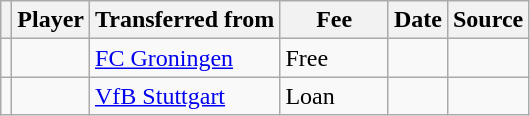<table class="wikitable plainrowheaders sortable">
<tr>
<th></th>
<th scope="col">Player</th>
<th>Transferred from</th>
<th style="width: 65px;">Fee</th>
<th scope="col">Date</th>
<th scope="col">Source</th>
</tr>
<tr>
<td align="center"></td>
<td></td>
<td> <a href='#'>FC Groningen</a></td>
<td>Free</td>
<td></td>
<td></td>
</tr>
<tr>
<td align=center></td>
<td></td>
<td> <a href='#'>VfB Stuttgart</a></td>
<td>Loan</td>
<td></td>
<td></td>
</tr>
</table>
